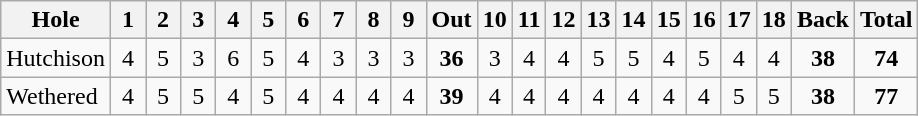<table class="wikitable" style="text-align:center">
<tr>
<th>Hole</th>
<th> 1 </th>
<th> 2 </th>
<th> 3 </th>
<th> 4 </th>
<th> 5 </th>
<th> 6 </th>
<th> 7 </th>
<th> 8 </th>
<th> 9 </th>
<th>Out</th>
<th>10</th>
<th>11</th>
<th>12</th>
<th>13</th>
<th>14</th>
<th>15</th>
<th>16</th>
<th>17</th>
<th>18</th>
<th>Back</th>
<th>Total</th>
</tr>
<tr>
<td align=left> Hutchison</td>
<td>4</td>
<td>5</td>
<td>3</td>
<td>6</td>
<td>5</td>
<td>4</td>
<td>3</td>
<td>3</td>
<td>3</td>
<td><strong>36</strong></td>
<td>3</td>
<td>4</td>
<td>4</td>
<td>5</td>
<td>5</td>
<td>4</td>
<td>5</td>
<td>4</td>
<td>4</td>
<td><strong>38</strong></td>
<td><strong>74</strong></td>
</tr>
<tr>
<td align=left> Wethered</td>
<td>4</td>
<td>5</td>
<td>5</td>
<td>4</td>
<td>5</td>
<td>4</td>
<td>4</td>
<td>4</td>
<td>4</td>
<td><strong>39</strong></td>
<td>4</td>
<td>4</td>
<td>4</td>
<td>4</td>
<td>4</td>
<td>4</td>
<td>4</td>
<td>5</td>
<td>5</td>
<td><strong>38</strong></td>
<td><strong>77</strong></td>
</tr>
</table>
